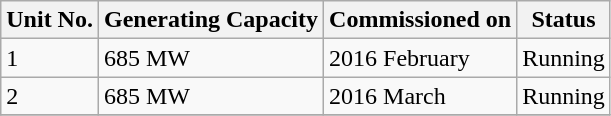<table class="sortable wikitable">
<tr>
<th>Unit No.</th>
<th>Generating Capacity</th>
<th>Commissioned on</th>
<th>Status</th>
</tr>
<tr>
<td>1</td>
<td>685 MW</td>
<td>2016 February</td>
<td>Running</td>
</tr>
<tr>
<td>2</td>
<td>685 MW</td>
<td>2016 March</td>
<td>Running </td>
</tr>
<tr>
</tr>
</table>
